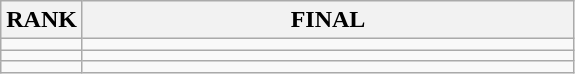<table class="wikitable">
<tr>
<th>RANK</th>
<th align="center" style="width: 20em">FINAL</th>
</tr>
<tr>
<td align="center"></td>
<td></td>
</tr>
<tr>
<td align="center"></td>
<td></td>
</tr>
<tr>
<td align="center"></td>
<td></td>
</tr>
</table>
